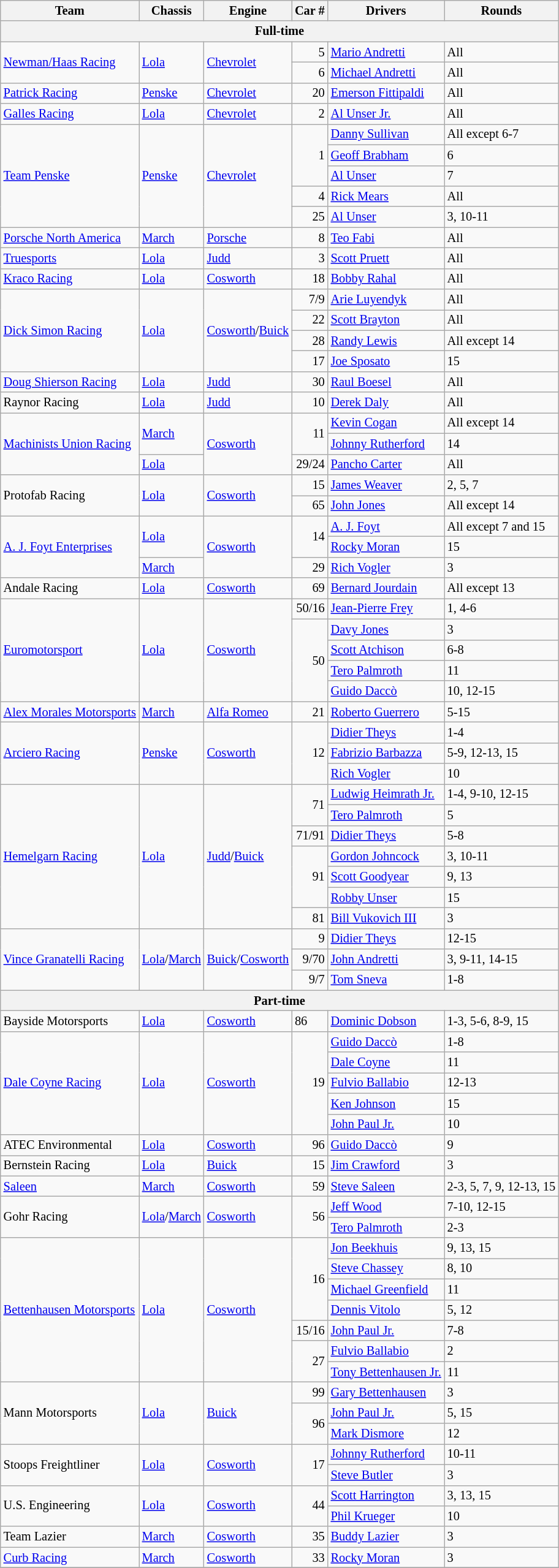<table class="wikitable" style="font-size: 85%;">
<tr>
<th>Team</th>
<th>Chassis</th>
<th>Engine</th>
<th>Car #</th>
<th>Drivers</th>
<th>Rounds</th>
</tr>
<tr>
<th colspan="6">Full-time</th>
</tr>
<tr>
<td rowspan="2"> <a href='#'>Newman/Haas Racing</a></td>
<td rowspan="2"><a href='#'>Lola</a></td>
<td rowspan="2"><a href='#'>Chevrolet</a></td>
<td align="right">5</td>
<td> <a href='#'>Mario Andretti</a></td>
<td>All</td>
</tr>
<tr>
<td align="right">6</td>
<td> <a href='#'>Michael Andretti</a></td>
<td>All</td>
</tr>
<tr>
<td rowspan="1"> <a href='#'>Patrick Racing</a></td>
<td rowspan="1"><a href='#'>Penske</a></td>
<td rowspan="1"><a href='#'>Chevrolet</a></td>
<td align="right">20</td>
<td> <a href='#'>Emerson Fittipaldi</a></td>
<td>All</td>
</tr>
<tr>
<td rowspan="1"> <a href='#'>Galles Racing</a></td>
<td rowspan="1"><a href='#'>Lola</a></td>
<td rowspan="1"><a href='#'>Chevrolet</a></td>
<td align="right">2</td>
<td> <a href='#'>Al Unser Jr.</a></td>
<td>All</td>
</tr>
<tr>
<td rowspan="5"> <a href='#'>Team Penske</a></td>
<td rowspan="5"><a href='#'>Penske</a></td>
<td rowspan="5"><a href='#'>Chevrolet</a></td>
<td rowspan="3" align="right">1</td>
<td> <a href='#'>Danny Sullivan</a></td>
<td>All except 6-7</td>
</tr>
<tr>
<td> <a href='#'>Geoff Brabham</a></td>
<td>6</td>
</tr>
<tr>
<td> <a href='#'>Al Unser</a></td>
<td>7</td>
</tr>
<tr>
<td align="right">4</td>
<td> <a href='#'>Rick Mears</a></td>
<td>All</td>
</tr>
<tr>
<td align="right">25</td>
<td> <a href='#'>Al Unser</a></td>
<td>3, 10-11</td>
</tr>
<tr>
<td rowspan="1"> <a href='#'>Porsche North America</a></td>
<td rowspan="1"><a href='#'>March</a></td>
<td rowspan="1"><a href='#'>Porsche</a></td>
<td align="right">8</td>
<td> <a href='#'>Teo Fabi</a></td>
<td>All</td>
</tr>
<tr>
<td rowspan="1"> <a href='#'>Truesports</a></td>
<td rowspan="1"><a href='#'>Lola</a></td>
<td rowspan="1"><a href='#'>Judd</a></td>
<td align="right">3</td>
<td> <a href='#'>Scott Pruett</a></td>
<td>All</td>
</tr>
<tr>
<td rowspan="1"> <a href='#'>Kraco Racing</a></td>
<td rowspan="1"><a href='#'>Lola</a></td>
<td rowspan="1"><a href='#'>Cosworth</a></td>
<td align="right">18</td>
<td> <a href='#'>Bobby Rahal</a></td>
<td>All</td>
</tr>
<tr>
<td rowspan="4"> <a href='#'>Dick Simon Racing</a></td>
<td rowspan="4"><a href='#'>Lola</a></td>
<td rowspan="4"><a href='#'>Cosworth</a>/<a href='#'>Buick</a></td>
<td align="right">7/9</td>
<td> <a href='#'>Arie Luyendyk</a></td>
<td>All</td>
</tr>
<tr>
<td align="right">22</td>
<td> <a href='#'>Scott Brayton</a></td>
<td>All</td>
</tr>
<tr>
<td align="right">28</td>
<td> <a href='#'>Randy Lewis</a></td>
<td>All except 14</td>
</tr>
<tr>
<td align="right">17</td>
<td> <a href='#'>Joe Sposato</a></td>
<td>15</td>
</tr>
<tr>
<td rowspan="1"> <a href='#'>Doug Shierson Racing</a></td>
<td rowspan="1"><a href='#'>Lola</a></td>
<td rowspan="1"><a href='#'>Judd</a></td>
<td align="right">30</td>
<td> <a href='#'>Raul Boesel</a></td>
<td>All</td>
</tr>
<tr>
<td rowspan="1"> Raynor Racing</td>
<td rowspan="1"><a href='#'>Lola</a></td>
<td rowspan="1"><a href='#'>Judd</a></td>
<td align="right">10</td>
<td> <a href='#'>Derek Daly</a></td>
<td>All</td>
</tr>
<tr>
<td rowspan="3"> <a href='#'>Machinists Union Racing</a></td>
<td rowspan="2"><a href='#'>March</a></td>
<td rowspan="3"><a href='#'>Cosworth</a></td>
<td rowspan="2" align="right">11</td>
<td> <a href='#'>Kevin Cogan</a></td>
<td>All except 14</td>
</tr>
<tr>
<td> <a href='#'>Johnny Rutherford</a></td>
<td>14</td>
</tr>
<tr>
<td rowspan="1"><a href='#'>Lola</a></td>
<td align="right">29/24</td>
<td> <a href='#'>Pancho Carter</a></td>
<td>All</td>
</tr>
<tr>
<td rowspan="2"> Protofab Racing</td>
<td rowspan="2"><a href='#'>Lola</a></td>
<td rowspan="2"><a href='#'>Cosworth</a></td>
<td align="right">15</td>
<td> <a href='#'>James Weaver</a></td>
<td>2, 5, 7</td>
</tr>
<tr>
<td align="right">65</td>
<td> <a href='#'>John Jones</a></td>
<td>All except 14</td>
</tr>
<tr>
<td rowspan="3"> <a href='#'>A. J. Foyt Enterprises</a></td>
<td rowspan="2"><a href='#'>Lola</a></td>
<td rowspan="3"><a href='#'>Cosworth</a></td>
<td rowspan="2" align="right">14</td>
<td> <a href='#'>A. J. Foyt</a></td>
<td>All except 7 and 15</td>
</tr>
<tr>
<td> <a href='#'>Rocky Moran</a></td>
<td>15</td>
</tr>
<tr>
<td rowspan="1"><a href='#'>March</a></td>
<td align="right">29</td>
<td> <a href='#'>Rich Vogler</a></td>
<td>3</td>
</tr>
<tr>
<td> Andale Racing</td>
<td><a href='#'>Lola</a></td>
<td><a href='#'>Cosworth</a></td>
<td align="right">69</td>
<td> <a href='#'>Bernard Jourdain</a></td>
<td>All except 13</td>
</tr>
<tr>
<td rowspan="5"> <a href='#'>Euromotorsport</a></td>
<td rowspan="5"><a href='#'>Lola</a></td>
<td rowspan="5"><a href='#'>Cosworth</a></td>
<td align="right">50/16</td>
<td> <a href='#'>Jean-Pierre Frey</a></td>
<td>1, 4-6</td>
</tr>
<tr>
<td rowspan="4" align="right">50</td>
<td> <a href='#'>Davy Jones</a></td>
<td>3</td>
</tr>
<tr>
<td> <a href='#'>Scott Atchison</a></td>
<td>6-8</td>
</tr>
<tr>
<td> <a href='#'>Tero Palmroth</a></td>
<td>11</td>
</tr>
<tr>
<td> <a href='#'>Guido Daccò</a></td>
<td>10, 12-15</td>
</tr>
<tr>
<td rowspan="1"> <a href='#'>Alex Morales Motorsports</a></td>
<td rowspan="1"><a href='#'>March</a></td>
<td rowspan="1"><a href='#'>Alfa Romeo</a></td>
<td align="right">21</td>
<td> <a href='#'>Roberto Guerrero</a></td>
<td>5-15</td>
</tr>
<tr>
<td rowspan="3"> <a href='#'>Arciero Racing</a></td>
<td rowspan="3"><a href='#'>Penske</a></td>
<td rowspan="3"><a href='#'>Cosworth</a></td>
<td rowspan="3" align="right">12</td>
<td> <a href='#'>Didier Theys</a></td>
<td>1-4</td>
</tr>
<tr>
<td> <a href='#'>Fabrizio Barbazza</a></td>
<td>5-9, 12-13, 15</td>
</tr>
<tr>
<td> <a href='#'>Rich Vogler</a></td>
<td>10</td>
</tr>
<tr>
<td rowspan="7"> <a href='#'>Hemelgarn Racing</a></td>
<td rowspan="7"><a href='#'>Lola</a></td>
<td rowspan="7"><a href='#'>Judd</a>/<a href='#'>Buick</a></td>
<td rowspan="2" align="right">71</td>
<td> <a href='#'>Ludwig Heimrath Jr.</a></td>
<td>1-4, 9-10, 12-15</td>
</tr>
<tr>
<td> <a href='#'>Tero Palmroth</a></td>
<td>5</td>
</tr>
<tr>
<td align="right">71/91</td>
<td> <a href='#'>Didier Theys</a></td>
<td>5-8</td>
</tr>
<tr>
<td rowspan="3" align="right">91</td>
<td> <a href='#'>Gordon Johncock</a></td>
<td>3, 10-11</td>
</tr>
<tr>
<td> <a href='#'>Scott Goodyear</a></td>
<td>9, 13</td>
</tr>
<tr>
<td> <a href='#'>Robby Unser</a></td>
<td>15</td>
</tr>
<tr>
<td align="right">81</td>
<td> <a href='#'>Bill Vukovich III</a></td>
<td>3</td>
</tr>
<tr>
<td rowspan="3"> <a href='#'>Vince Granatelli Racing</a></td>
<td rowspan="3"><a href='#'>Lola</a>/<a href='#'>March</a></td>
<td rowspan="3"><a href='#'>Buick</a>/<a href='#'>Cosworth</a></td>
<td align="right">9</td>
<td> <a href='#'>Didier Theys</a></td>
<td>12-15</td>
</tr>
<tr>
<td align="right">9/70</td>
<td> <a href='#'>John Andretti</a></td>
<td>3, 9-11, 14-15</td>
</tr>
<tr>
<td align="right">9/7</td>
<td> <a href='#'>Tom Sneva</a></td>
<td>1-8</td>
</tr>
<tr>
<th colspan="6">Part-time</th>
</tr>
<tr>
<td> Bayside Motorsports</td>
<td><a href='#'>Lola</a></td>
<td><a href='#'>Cosworth</a></td>
<td>86</td>
<td> <a href='#'>Dominic Dobson</a></td>
<td>1-3, 5-6, 8-9, 15</td>
</tr>
<tr>
<td rowspan="5"> <a href='#'>Dale Coyne Racing</a></td>
<td rowspan="5"><a href='#'>Lola</a></td>
<td rowspan="5"><a href='#'>Cosworth</a></td>
<td rowspan="5" align="right">19</td>
<td> <a href='#'>Guido Daccò</a></td>
<td>1-8</td>
</tr>
<tr>
<td> <a href='#'>Dale Coyne</a></td>
<td>11</td>
</tr>
<tr>
<td> <a href='#'>Fulvio Ballabio</a></td>
<td>12-13</td>
</tr>
<tr>
<td> <a href='#'>Ken Johnson</a></td>
<td>15</td>
</tr>
<tr>
<td> <a href='#'>John Paul Jr.</a></td>
<td>10</td>
</tr>
<tr>
<td rowspan="1"> ATEC Environmental</td>
<td rowspan="1"><a href='#'>Lola</a></td>
<td rowspan="1"><a href='#'>Cosworth</a></td>
<td align="right">96</td>
<td> <a href='#'>Guido Daccò</a></td>
<td>9</td>
</tr>
<tr>
<td rowspan="1"> Bernstein Racing</td>
<td rowspan="1"><a href='#'>Lola</a></td>
<td rowspan="1"><a href='#'>Buick</a></td>
<td align="right">15</td>
<td> <a href='#'>Jim Crawford</a></td>
<td>3</td>
</tr>
<tr>
<td rowspan="1"> <a href='#'>Saleen</a></td>
<td rowspan="1"><a href='#'>March</a></td>
<td rowspan="1"><a href='#'>Cosworth</a></td>
<td align="right">59</td>
<td> <a href='#'>Steve Saleen</a></td>
<td>2-3, 5, 7, 9, 12-13, 15</td>
</tr>
<tr>
<td rowspan="2"> Gohr Racing</td>
<td rowspan="2"><a href='#'>Lola</a>/<a href='#'>March</a></td>
<td rowspan="2"><a href='#'>Cosworth</a></td>
<td rowspan="2" align="right">56</td>
<td> <a href='#'>Jeff Wood</a></td>
<td>7-10, 12-15</td>
</tr>
<tr>
<td> <a href='#'>Tero Palmroth</a></td>
<td>2-3</td>
</tr>
<tr>
<td rowspan="7"> <a href='#'>Bettenhausen Motorsports</a></td>
<td rowspan="7"><a href='#'>Lola</a></td>
<td rowspan="7"><a href='#'>Cosworth</a></td>
<td rowspan="4" align="right">16</td>
<td> <a href='#'>Jon Beekhuis</a></td>
<td>9, 13, 15</td>
</tr>
<tr>
<td> <a href='#'>Steve Chassey</a></td>
<td>8, 10</td>
</tr>
<tr>
<td> <a href='#'>Michael Greenfield</a></td>
<td>11</td>
</tr>
<tr>
<td> <a href='#'>Dennis Vitolo</a></td>
<td>5, 12</td>
</tr>
<tr>
<td align="right">15/16</td>
<td> <a href='#'>John Paul Jr.</a></td>
<td>7-8</td>
</tr>
<tr>
<td rowspan="2" align="right">27</td>
<td> <a href='#'>Fulvio Ballabio</a></td>
<td>2</td>
</tr>
<tr>
<td> <a href='#'>Tony Bettenhausen Jr.</a></td>
<td>11</td>
</tr>
<tr>
<td rowspan="3"> Mann Motorsports</td>
<td rowspan="3"><a href='#'>Lola</a></td>
<td rowspan="3"><a href='#'>Buick</a></td>
<td align="right">99</td>
<td> <a href='#'>Gary Bettenhausen</a></td>
<td>3</td>
</tr>
<tr>
<td rowspan="2" align="right">96</td>
<td> <a href='#'>John Paul Jr.</a></td>
<td>5, 15</td>
</tr>
<tr>
<td> <a href='#'>Mark Dismore</a></td>
<td>12</td>
</tr>
<tr>
<td rowspan="2"> Stoops Freightliner</td>
<td rowspan="2"><a href='#'>Lola</a></td>
<td rowspan="2"><a href='#'>Cosworth</a></td>
<td rowspan="2" align="right">17</td>
<td> <a href='#'>Johnny Rutherford</a></td>
<td>10-11</td>
</tr>
<tr>
<td> <a href='#'>Steve Butler</a></td>
<td>3</td>
</tr>
<tr>
<td rowspan="2"> U.S. Engineering</td>
<td rowspan="2"><a href='#'>Lola</a></td>
<td rowspan="2"><a href='#'>Cosworth</a></td>
<td rowspan="2" align="right">44</td>
<td> <a href='#'>Scott Harrington</a></td>
<td>3, 13, 15</td>
</tr>
<tr>
<td> <a href='#'>Phil Krueger</a></td>
<td>10</td>
</tr>
<tr>
<td rowspan="1"> Team Lazier</td>
<td rowspan="1"><a href='#'>March</a></td>
<td rowspan="1"><a href='#'>Cosworth</a></td>
<td align="right">35</td>
<td> <a href='#'>Buddy Lazier</a></td>
<td>3</td>
</tr>
<tr>
<td rowspan="1"> <a href='#'>Curb Racing</a></td>
<td rowspan="1"><a href='#'>March</a></td>
<td rowspan="1"><a href='#'>Cosworth</a></td>
<td align="right">33</td>
<td> <a href='#'>Rocky Moran</a></td>
<td>3</td>
</tr>
<tr>
</tr>
</table>
